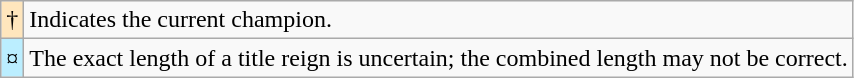<table class="wikitable">
<tr>
<td style="background-color:#ffe6bd">†</td>
<td>Indicates the current champion.</td>
</tr>
<tr>
<td style="background-color:#bbeeff">¤</td>
<td>The exact length of a title reign is uncertain; the combined length may not be correct.</td>
</tr>
</table>
